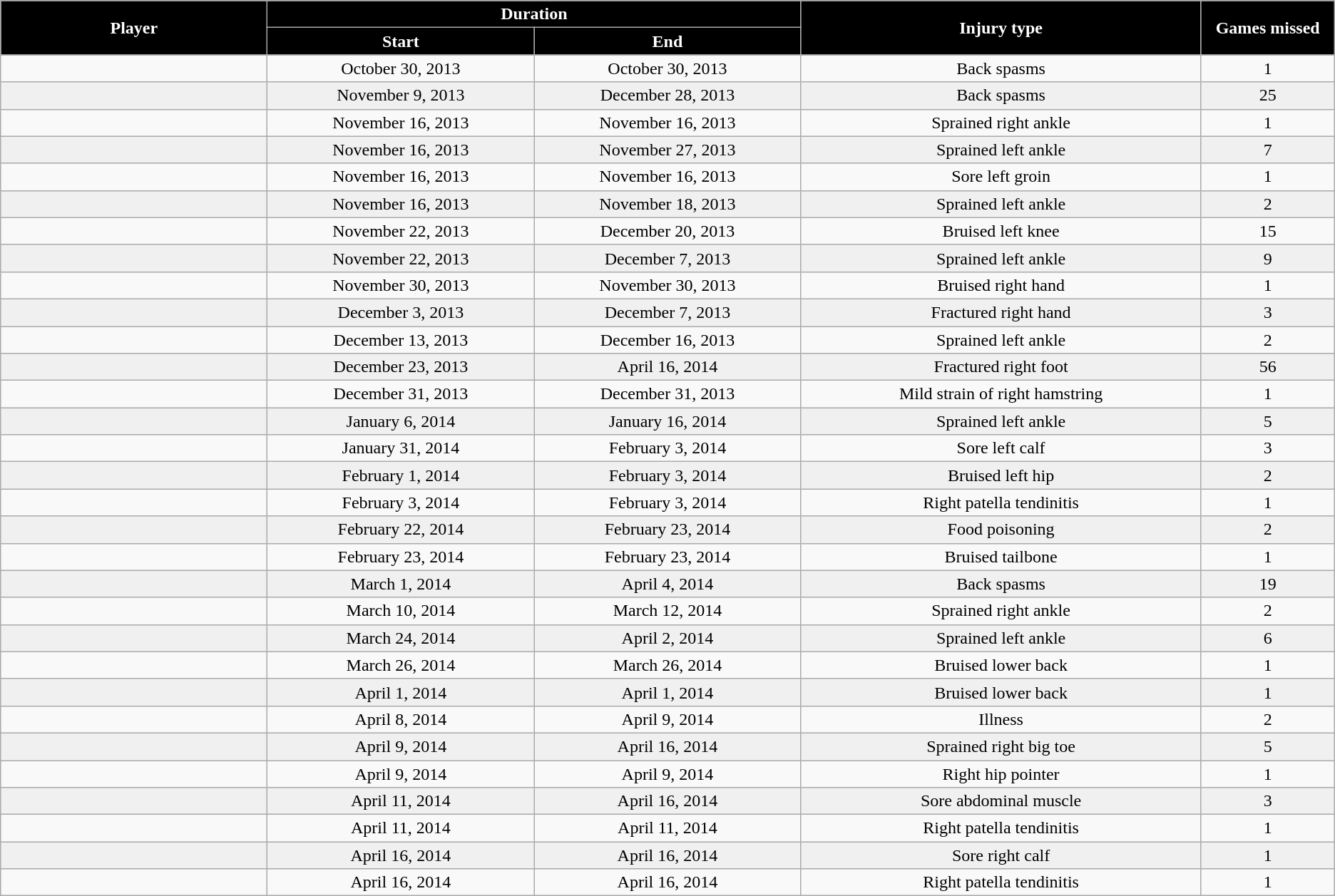<table class="wikitable sortable collapsible collapsed" style="text-align:center;">
<tr>
<th rowspan="2" style="background:#000; color:white" width="10%">Player</th>
<th colspan="2" style="background:#000; color:white" width="20%" class="unsortable">Duration</th>
<th rowspan="2" style="background:#000; color:white" width="15%">Injury type</th>
<th rowspan="2" style="background:#000; color:white" width="05%">Games missed</th>
</tr>
<tr>
<th style="background:#000; color:white" width="10%">Start</th>
<th style="background:#000; color:white" width="10%">End</th>
</tr>
<tr>
<td></td>
<td>October 30, 2013</td>
<td>October 30, 2013</td>
<td>Back spasms</td>
<td>1</td>
</tr>
<tr style="background:#f0f0f0;">
<td></td>
<td>November 9, 2013</td>
<td>December 28, 2013</td>
<td>Back spasms</td>
<td>25</td>
</tr>
<tr>
<td></td>
<td>November 16, 2013</td>
<td>November 16, 2013</td>
<td>Sprained right ankle</td>
<td>1</td>
</tr>
<tr style="background:#f0f0f0;">
<td></td>
<td>November 16, 2013</td>
<td>November 27, 2013</td>
<td>Sprained left ankle</td>
<td>7</td>
</tr>
<tr>
<td></td>
<td>November 16, 2013</td>
<td>November 16, 2013</td>
<td>Sore left groin</td>
<td>1</td>
</tr>
<tr style="background:#f0f0f0;">
<td></td>
<td>November 16, 2013</td>
<td>November 18, 2013</td>
<td>Sprained left ankle</td>
<td>2</td>
</tr>
<tr>
<td></td>
<td>November 22, 2013</td>
<td>December 20, 2013</td>
<td>Bruised left knee</td>
<td>15</td>
</tr>
<tr style="background:#f0f0f0;">
<td></td>
<td>November 22, 2013</td>
<td>December 7, 2013</td>
<td>Sprained left ankle</td>
<td>9</td>
</tr>
<tr>
<td></td>
<td>November 30, 2013</td>
<td>November 30, 2013</td>
<td>Bruised right hand</td>
<td>1</td>
</tr>
<tr style="background:#f0f0f0;">
<td></td>
<td>December 3, 2013</td>
<td>December 7, 2013</td>
<td>Fractured right hand</td>
<td>3</td>
</tr>
<tr>
<td></td>
<td>December 13, 2013</td>
<td>December 16, 2013</td>
<td>Sprained left ankle</td>
<td>2</td>
</tr>
<tr style="background:#f0f0f0;">
<td></td>
<td>December 23, 2013</td>
<td>April 16, 2014</td>
<td>Fractured right foot</td>
<td>56</td>
</tr>
<tr>
<td></td>
<td>December 31, 2013</td>
<td>December 31, 2013</td>
<td>Mild strain of right hamstring</td>
<td>1</td>
</tr>
<tr style="background:#f0f0f0;">
<td></td>
<td>January 6, 2014</td>
<td>January 16, 2014</td>
<td>Sprained left ankle</td>
<td>5</td>
</tr>
<tr>
<td></td>
<td>January 31, 2014</td>
<td>February 3, 2014</td>
<td>Sore left calf</td>
<td>3</td>
</tr>
<tr style="background:#f0f0f0;">
<td></td>
<td>February 1, 2014</td>
<td>February 3, 2014</td>
<td>Bruised left hip</td>
<td>2</td>
</tr>
<tr>
<td></td>
<td>February 3, 2014</td>
<td>February 3, 2014</td>
<td>Right patella tendinitis</td>
<td>1</td>
</tr>
<tr style="background:#f0f0f0;">
<td></td>
<td>February 22, 2014</td>
<td>February 23, 2014</td>
<td>Food poisoning</td>
<td>2</td>
</tr>
<tr>
<td></td>
<td>February 23, 2014</td>
<td>February 23, 2014</td>
<td>Bruised tailbone</td>
<td>1</td>
</tr>
<tr style="background:#f0f0f0;">
<td></td>
<td>March 1, 2014</td>
<td>April 4, 2014</td>
<td>Back spasms</td>
<td>19</td>
</tr>
<tr>
<td></td>
<td>March 10, 2014</td>
<td>March 12, 2014</td>
<td>Sprained right ankle</td>
<td>2</td>
</tr>
<tr style="background:#f0f0f0;">
<td></td>
<td>March 24, 2014</td>
<td>April 2, 2014</td>
<td>Sprained left ankle</td>
<td>6</td>
</tr>
<tr>
<td></td>
<td>March 26, 2014</td>
<td>March 26, 2014</td>
<td>Bruised lower back</td>
<td>1</td>
</tr>
<tr style="background:#f0f0f0;">
<td></td>
<td>April 1, 2014</td>
<td>April 1, 2014</td>
<td>Bruised lower back</td>
<td>1</td>
</tr>
<tr>
<td></td>
<td>April 8, 2014</td>
<td>April 9, 2014</td>
<td>Illness</td>
<td>2</td>
</tr>
<tr style="background:#f0f0f0;">
<td></td>
<td>April 9, 2014</td>
<td>April 16, 2014</td>
<td>Sprained right big toe</td>
<td>5</td>
</tr>
<tr>
<td></td>
<td>April 9, 2014</td>
<td>April 9, 2014</td>
<td>Right hip pointer</td>
<td>1</td>
</tr>
<tr style="background:#f0f0f0;">
<td></td>
<td>April 11, 2014</td>
<td>April 16, 2014</td>
<td>Sore abdominal muscle</td>
<td>3</td>
</tr>
<tr>
<td></td>
<td>April 11, 2014</td>
<td>April 11, 2014</td>
<td>Right patella tendinitis</td>
<td>1</td>
</tr>
<tr style="background:#f0f0f0;">
<td></td>
<td>April 16, 2014</td>
<td>April 16, 2014</td>
<td>Sore right calf</td>
<td>1</td>
</tr>
<tr>
<td></td>
<td>April 16, 2014</td>
<td>April 16, 2014</td>
<td>Right patella tendinitis</td>
<td>1</td>
</tr>
</table>
